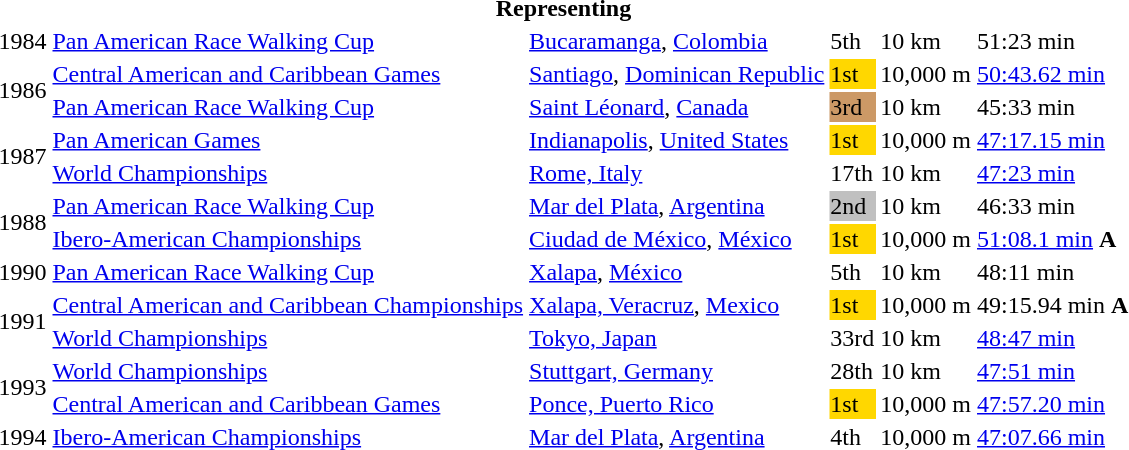<table>
<tr>
<th colspan="6">Representing </th>
</tr>
<tr>
<td>1984</td>
<td><a href='#'>Pan American Race Walking Cup</a></td>
<td><a href='#'>Bucaramanga</a>, <a href='#'>Colombia</a></td>
<td>5th</td>
<td>10 km</td>
<td>51:23 min</td>
</tr>
<tr>
<td rowspan=2>1986</td>
<td><a href='#'>Central American and Caribbean Games</a></td>
<td><a href='#'>Santiago</a>, <a href='#'>Dominican Republic</a></td>
<td bgcolor="gold">1st</td>
<td>10,000 m</td>
<td><a href='#'>50:43.62 min</a></td>
</tr>
<tr>
<td><a href='#'>Pan American Race Walking Cup</a></td>
<td><a href='#'>Saint Léonard</a>, <a href='#'>Canada</a></td>
<td bgcolor=cc9966>3rd</td>
<td>10 km</td>
<td>45:33 min</td>
</tr>
<tr>
<td rowspan=2>1987</td>
<td><a href='#'>Pan American Games</a></td>
<td><a href='#'>Indianapolis</a>, <a href='#'>United States</a></td>
<td bgcolor="gold">1st</td>
<td>10,000 m</td>
<td><a href='#'>47:17.15 min</a></td>
</tr>
<tr>
<td><a href='#'>World Championships</a></td>
<td><a href='#'>Rome, Italy</a></td>
<td>17th</td>
<td>10 km</td>
<td><a href='#'>47:23 min</a></td>
</tr>
<tr>
<td rowspan=2>1988</td>
<td><a href='#'>Pan American Race Walking Cup</a></td>
<td><a href='#'>Mar del Plata</a>, <a href='#'>Argentina</a></td>
<td bgcolor=silver>2nd</td>
<td>10 km</td>
<td>46:33 min</td>
</tr>
<tr>
<td><a href='#'>Ibero-American Championships</a></td>
<td><a href='#'>Ciudad de México</a>, <a href='#'>México</a></td>
<td bgcolor=gold>1st</td>
<td>10,000 m</td>
<td><a href='#'>51:08.1 min</a> <strong>A</strong></td>
</tr>
<tr>
<td>1990</td>
<td><a href='#'>Pan American Race Walking Cup</a></td>
<td><a href='#'>Xalapa</a>, <a href='#'>México</a></td>
<td>5th</td>
<td>10 km</td>
<td>48:11 min</td>
</tr>
<tr>
<td rowspan=2>1991</td>
<td><a href='#'>Central American and Caribbean Championships</a></td>
<td><a href='#'>Xalapa, Veracruz</a>, <a href='#'>Mexico</a></td>
<td bgcolor="gold">1st</td>
<td>10,000 m</td>
<td>49:15.94 min <strong>A</strong></td>
</tr>
<tr>
<td><a href='#'>World Championships</a></td>
<td><a href='#'>Tokyo, Japan</a></td>
<td>33rd</td>
<td>10 km</td>
<td><a href='#'>48:47 min</a></td>
</tr>
<tr>
<td rowspan=2>1993</td>
<td><a href='#'>World Championships</a></td>
<td><a href='#'>Stuttgart, Germany</a></td>
<td>28th</td>
<td>10 km</td>
<td><a href='#'>47:51 min</a></td>
</tr>
<tr>
<td><a href='#'>Central American and Caribbean Games</a></td>
<td><a href='#'>Ponce, Puerto Rico</a></td>
<td bgcolor="gold">1st</td>
<td>10,000 m</td>
<td><a href='#'>47:57.20 min</a></td>
</tr>
<tr>
<td>1994</td>
<td><a href='#'>Ibero-American Championships</a></td>
<td><a href='#'>Mar del Plata</a>, <a href='#'>Argentina</a></td>
<td>4th</td>
<td>10,000 m</td>
<td><a href='#'>47:07.66 min</a></td>
</tr>
</table>
